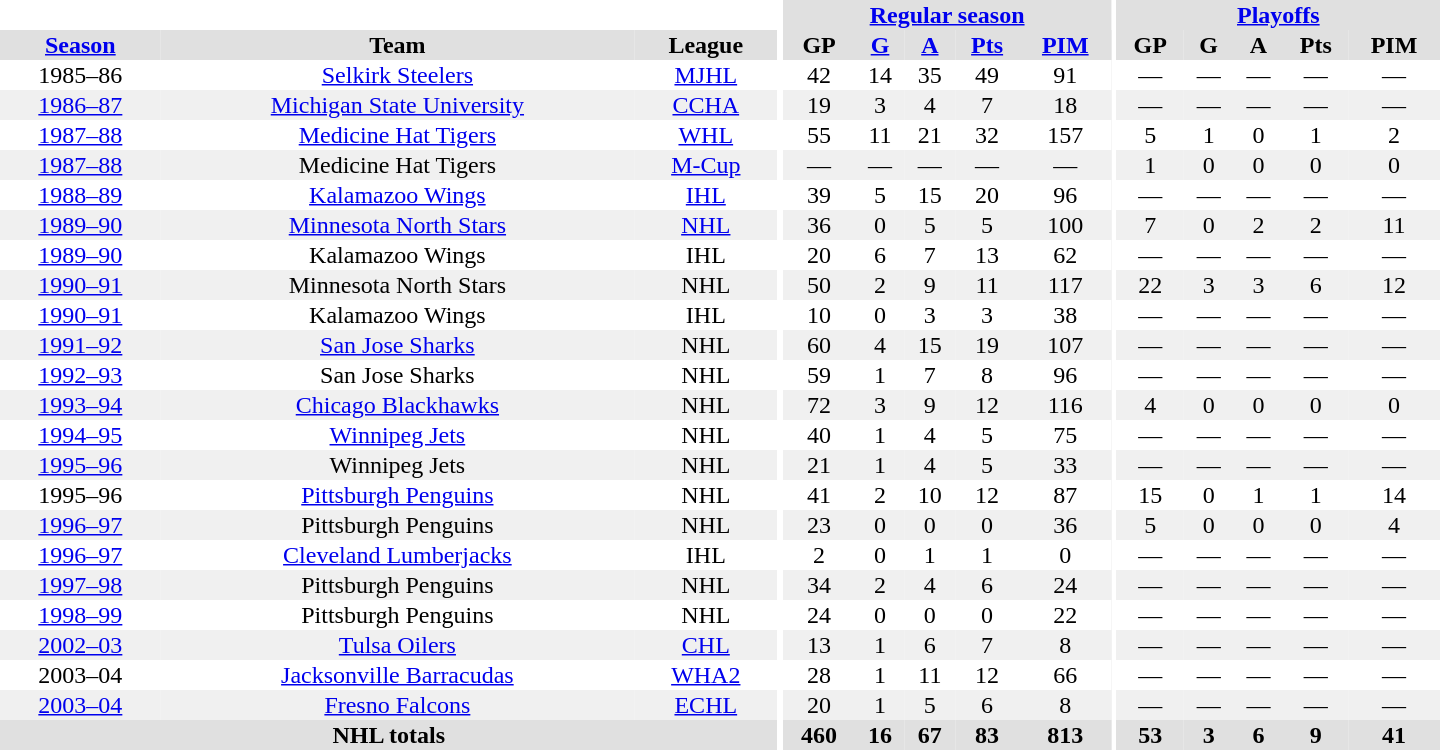<table border="0" cellpadding="1" cellspacing="0" style="text-align:center; width:60em">
<tr bgcolor="#e0e0e0">
<th colspan="3" bgcolor="#ffffff"></th>
<th rowspan="100" bgcolor="#ffffff"></th>
<th colspan="5"><a href='#'>Regular season</a></th>
<th rowspan="100" bgcolor="#ffffff"></th>
<th colspan="5"><a href='#'>Playoffs</a></th>
</tr>
<tr bgcolor="#e0e0e0">
<th><a href='#'>Season</a></th>
<th>Team</th>
<th>League</th>
<th>GP</th>
<th><a href='#'>G</a></th>
<th><a href='#'>A</a></th>
<th><a href='#'>Pts</a></th>
<th><a href='#'>PIM</a></th>
<th>GP</th>
<th>G</th>
<th>A</th>
<th>Pts</th>
<th>PIM</th>
</tr>
<tr>
<td>1985–86</td>
<td><a href='#'>Selkirk Steelers</a></td>
<td><a href='#'>MJHL</a></td>
<td>42</td>
<td>14</td>
<td>35</td>
<td>49</td>
<td>91</td>
<td>—</td>
<td>—</td>
<td>—</td>
<td>—</td>
<td>—</td>
</tr>
<tr bgcolor="#f0f0f0">
<td><a href='#'>1986–87</a></td>
<td><a href='#'>Michigan State University</a></td>
<td><a href='#'>CCHA</a></td>
<td>19</td>
<td>3</td>
<td>4</td>
<td>7</td>
<td>18</td>
<td>—</td>
<td>—</td>
<td>—</td>
<td>—</td>
<td>—</td>
</tr>
<tr>
<td><a href='#'>1987–88</a></td>
<td><a href='#'>Medicine Hat Tigers</a></td>
<td><a href='#'>WHL</a></td>
<td>55</td>
<td>11</td>
<td>21</td>
<td>32</td>
<td>157</td>
<td>5</td>
<td>1</td>
<td>0</td>
<td>1</td>
<td>2</td>
</tr>
<tr bgcolor="#f0f0f0">
<td><a href='#'>1987–88</a></td>
<td>Medicine Hat Tigers</td>
<td><a href='#'>M-Cup</a></td>
<td>—</td>
<td>—</td>
<td>—</td>
<td>—</td>
<td>—</td>
<td>1</td>
<td>0</td>
<td>0</td>
<td>0</td>
<td>0</td>
</tr>
<tr>
<td><a href='#'>1988–89</a></td>
<td><a href='#'>Kalamazoo Wings</a></td>
<td><a href='#'>IHL</a></td>
<td>39</td>
<td>5</td>
<td>15</td>
<td>20</td>
<td>96</td>
<td>—</td>
<td>—</td>
<td>—</td>
<td>—</td>
<td>—</td>
</tr>
<tr bgcolor="#f0f0f0">
<td><a href='#'>1989–90</a></td>
<td><a href='#'>Minnesota North Stars</a></td>
<td><a href='#'>NHL</a></td>
<td>36</td>
<td>0</td>
<td>5</td>
<td>5</td>
<td>100</td>
<td>7</td>
<td>0</td>
<td>2</td>
<td>2</td>
<td>11</td>
</tr>
<tr>
<td><a href='#'>1989–90</a></td>
<td>Kalamazoo Wings</td>
<td>IHL</td>
<td>20</td>
<td>6</td>
<td>7</td>
<td>13</td>
<td>62</td>
<td>—</td>
<td>—</td>
<td>—</td>
<td>—</td>
<td>—</td>
</tr>
<tr bgcolor="#f0f0f0">
<td><a href='#'>1990–91</a></td>
<td>Minnesota North Stars</td>
<td>NHL</td>
<td>50</td>
<td>2</td>
<td>9</td>
<td>11</td>
<td>117</td>
<td>22</td>
<td>3</td>
<td>3</td>
<td>6</td>
<td>12</td>
</tr>
<tr>
<td><a href='#'>1990–91</a></td>
<td>Kalamazoo Wings</td>
<td>IHL</td>
<td>10</td>
<td>0</td>
<td>3</td>
<td>3</td>
<td>38</td>
<td>—</td>
<td>—</td>
<td>—</td>
<td>—</td>
<td>—</td>
</tr>
<tr bgcolor="#f0f0f0">
<td><a href='#'>1991–92</a></td>
<td><a href='#'>San Jose Sharks</a></td>
<td>NHL</td>
<td>60</td>
<td>4</td>
<td>15</td>
<td>19</td>
<td>107</td>
<td>—</td>
<td>—</td>
<td>—</td>
<td>—</td>
<td>—</td>
</tr>
<tr>
<td><a href='#'>1992–93</a></td>
<td>San Jose Sharks</td>
<td>NHL</td>
<td>59</td>
<td>1</td>
<td>7</td>
<td>8</td>
<td>96</td>
<td>—</td>
<td>—</td>
<td>—</td>
<td>—</td>
<td>—</td>
</tr>
<tr bgcolor="#f0f0f0">
<td><a href='#'>1993–94</a></td>
<td><a href='#'>Chicago Blackhawks</a></td>
<td>NHL</td>
<td>72</td>
<td>3</td>
<td>9</td>
<td>12</td>
<td>116</td>
<td>4</td>
<td>0</td>
<td>0</td>
<td>0</td>
<td>0</td>
</tr>
<tr>
<td><a href='#'>1994–95</a></td>
<td><a href='#'>Winnipeg Jets</a></td>
<td>NHL</td>
<td>40</td>
<td>1</td>
<td>4</td>
<td>5</td>
<td>75</td>
<td>—</td>
<td>—</td>
<td>—</td>
<td>—</td>
<td>—</td>
</tr>
<tr bgcolor="#f0f0f0">
<td><a href='#'>1995–96</a></td>
<td>Winnipeg Jets</td>
<td>NHL</td>
<td>21</td>
<td>1</td>
<td>4</td>
<td>5</td>
<td>33</td>
<td>—</td>
<td>—</td>
<td>—</td>
<td>—</td>
<td>—</td>
</tr>
<tr>
<td>1995–96</td>
<td><a href='#'>Pittsburgh Penguins</a></td>
<td>NHL</td>
<td>41</td>
<td>2</td>
<td>10</td>
<td>12</td>
<td>87</td>
<td>15</td>
<td>0</td>
<td>1</td>
<td>1</td>
<td>14</td>
</tr>
<tr bgcolor="#f0f0f0">
<td><a href='#'>1996–97</a></td>
<td>Pittsburgh Penguins</td>
<td>NHL</td>
<td>23</td>
<td>0</td>
<td>0</td>
<td>0</td>
<td>36</td>
<td>5</td>
<td>0</td>
<td>0</td>
<td>0</td>
<td>4</td>
</tr>
<tr>
<td><a href='#'>1996–97</a></td>
<td><a href='#'>Cleveland Lumberjacks</a></td>
<td>IHL</td>
<td>2</td>
<td>0</td>
<td>1</td>
<td>1</td>
<td>0</td>
<td>—</td>
<td>—</td>
<td>—</td>
<td>—</td>
<td>—</td>
</tr>
<tr bgcolor="#f0f0f0">
<td><a href='#'>1997–98</a></td>
<td>Pittsburgh Penguins</td>
<td>NHL</td>
<td>34</td>
<td>2</td>
<td>4</td>
<td>6</td>
<td>24</td>
<td>—</td>
<td>—</td>
<td>—</td>
<td>—</td>
<td>—</td>
</tr>
<tr>
<td><a href='#'>1998–99</a></td>
<td>Pittsburgh Penguins</td>
<td>NHL</td>
<td>24</td>
<td>0</td>
<td>0</td>
<td>0</td>
<td>22</td>
<td>—</td>
<td>—</td>
<td>—</td>
<td>—</td>
<td>—</td>
</tr>
<tr bgcolor="#f0f0f0">
<td><a href='#'>2002–03</a></td>
<td><a href='#'>Tulsa Oilers</a></td>
<td><a href='#'>CHL</a></td>
<td>13</td>
<td>1</td>
<td>6</td>
<td>7</td>
<td>8</td>
<td>—</td>
<td>—</td>
<td>—</td>
<td>—</td>
<td>—</td>
</tr>
<tr>
<td>2003–04</td>
<td><a href='#'>Jacksonville Barracudas</a></td>
<td><a href='#'>WHA2</a></td>
<td>28</td>
<td>1</td>
<td>11</td>
<td>12</td>
<td>66</td>
<td>—</td>
<td>—</td>
<td>—</td>
<td>—</td>
<td>—</td>
</tr>
<tr bgcolor="#f0f0f0">
<td><a href='#'>2003–04</a></td>
<td><a href='#'>Fresno Falcons</a></td>
<td><a href='#'>ECHL</a></td>
<td>20</td>
<td>1</td>
<td>5</td>
<td>6</td>
<td>8</td>
<td>—</td>
<td>—</td>
<td>—</td>
<td>—</td>
<td>—</td>
</tr>
<tr bgcolor="#e0e0e0">
<th colspan="3">NHL totals</th>
<th>460</th>
<th>16</th>
<th>67</th>
<th>83</th>
<th>813</th>
<th>53</th>
<th>3</th>
<th>6</th>
<th>9</th>
<th>41</th>
</tr>
</table>
